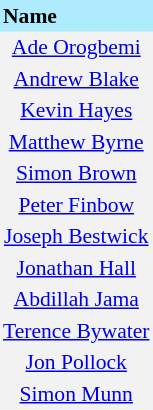<table border=0 cellpadding=2 cellspacing=0  |- bgcolor=#F2F2F2 style="text-align:center; font-size:90%;">
<tr bgcolor=#ADEBFD>
<th align=left>Name</th>
</tr>
<tr>
<td><a href='#'>Ade Orogbemi</a></td>
</tr>
<tr>
<td><a href='#'>Andrew Blake</a></td>
</tr>
<tr>
<td><a href='#'>Kevin Hayes</a></td>
</tr>
<tr>
<td><a href='#'>Matthew Byrne</a></td>
</tr>
<tr>
<td><a href='#'>Simon Brown</a></td>
</tr>
<tr>
<td><a href='#'>Peter Finbow</a></td>
</tr>
<tr>
<td><a href='#'>Joseph Bestwick</a></td>
</tr>
<tr>
<td><a href='#'>Jonathan Hall</a></td>
</tr>
<tr>
<td><a href='#'>Abdillah Jama</a></td>
</tr>
<tr>
<td><a href='#'>Terence Bywater</a></td>
</tr>
<tr>
<td><a href='#'>Jon Pollock</a></td>
</tr>
<tr>
<td><a href='#'>Simon Munn</a></td>
</tr>
</table>
